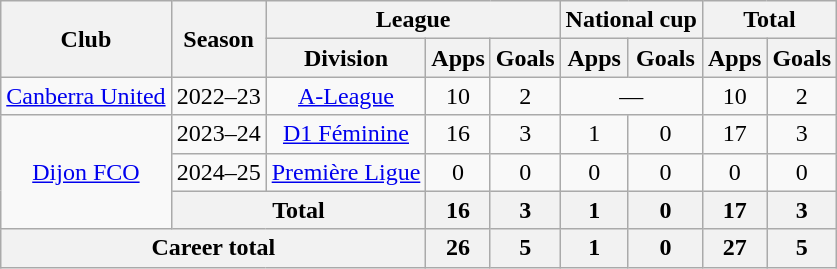<table class="wikitable" style="text-align:center">
<tr>
<th rowspan="2">Club</th>
<th rowspan="2">Season</th>
<th colspan="3">League</th>
<th colspan="2">National cup</th>
<th colspan="2">Total</th>
</tr>
<tr>
<th>Division</th>
<th>Apps</th>
<th>Goals</th>
<th>Apps</th>
<th>Goals</th>
<th>Apps</th>
<th>Goals</th>
</tr>
<tr>
<td><a href='#'>Canberra United</a></td>
<td>2022–23</td>
<td><a href='#'>A-League</a></td>
<td>10</td>
<td>2</td>
<td colspan="2">—</td>
<td>10</td>
<td>2</td>
</tr>
<tr>
<td rowspan="3"><a href='#'>Dijon FCO</a></td>
<td>2023–24</td>
<td><a href='#'>D1 Féminine</a></td>
<td>16</td>
<td>3</td>
<td>1</td>
<td>0</td>
<td>17</td>
<td>3</td>
</tr>
<tr>
<td>2024–25</td>
<td><a href='#'>Première Ligue</a></td>
<td>0</td>
<td>0</td>
<td>0</td>
<td>0</td>
<td>0</td>
<td>0</td>
</tr>
<tr>
<th colspan="2">Total</th>
<th>16</th>
<th>3</th>
<th>1</th>
<th>0</th>
<th>17</th>
<th>3</th>
</tr>
<tr>
<th colspan="3">Career total</th>
<th>26</th>
<th>5</th>
<th>1</th>
<th>0</th>
<th>27</th>
<th>5</th>
</tr>
</table>
